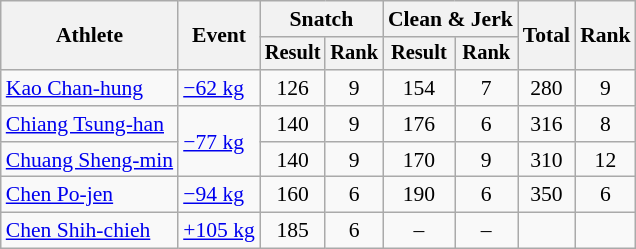<table class="wikitable" style="font-size:90%">
<tr>
<th rowspan="2">Athlete</th>
<th rowspan="2">Event</th>
<th colspan="2">Snatch</th>
<th colspan="2">Clean & Jerk</th>
<th rowspan="2">Total</th>
<th rowspan="2">Rank</th>
</tr>
<tr style="font-size:95%">
<th>Result</th>
<th>Rank</th>
<th>Result</th>
<th>Rank</th>
</tr>
<tr align=center>
<td align=left><a href='#'>Kao Chan-hung</a></td>
<td align=left><a href='#'>−62 kg</a></td>
<td>126</td>
<td>9</td>
<td>154</td>
<td>7</td>
<td>280</td>
<td>9</td>
</tr>
<tr align=center>
<td align=left><a href='#'>Chiang Tsung-han</a></td>
<td align=left rowspan=2><a href='#'>−77 kg</a></td>
<td>140</td>
<td>9</td>
<td>176</td>
<td>6</td>
<td>316</td>
<td>8</td>
</tr>
<tr align=center>
<td align=left><a href='#'>Chuang Sheng-min</a></td>
<td>140</td>
<td>9</td>
<td>170</td>
<td>9</td>
<td>310</td>
<td>12</td>
</tr>
<tr align=center>
<td align=left><a href='#'>Chen Po-jen</a></td>
<td align=left><a href='#'>−94 kg</a></td>
<td>160</td>
<td>6</td>
<td>190</td>
<td>6</td>
<td>350</td>
<td>6</td>
</tr>
<tr align=center>
<td align=left><a href='#'>Chen Shih-chieh</a></td>
<td align=left><a href='#'>+105 kg</a></td>
<td>185</td>
<td>6</td>
<td>–</td>
<td>–</td>
<td></td>
<td><strong></strong></td>
</tr>
</table>
